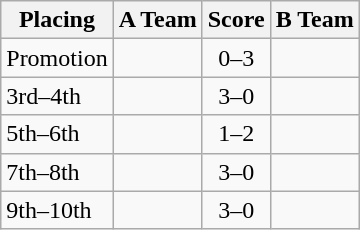<table class=wikitable style="border:1px solid #AAAAAA;">
<tr>
<th>Placing</th>
<th>A Team</th>
<th>Score</th>
<th>B Team</th>
</tr>
<tr>
<td>Promotion</td>
<td></td>
<td align="center">0–3</td>
<td></td>
</tr>
<tr>
<td>3rd–4th</td>
<td></td>
<td align="center">3–0</td>
<td></td>
</tr>
<tr>
<td>5th–6th</td>
<td></td>
<td align="center">1–2</td>
<td></td>
</tr>
<tr>
<td>7th–8th</td>
<td></td>
<td align="center">3–0</td>
<td></td>
</tr>
<tr>
<td>9th–10th</td>
<td></td>
<td align="center">3–0</td>
<td></td>
</tr>
</table>
